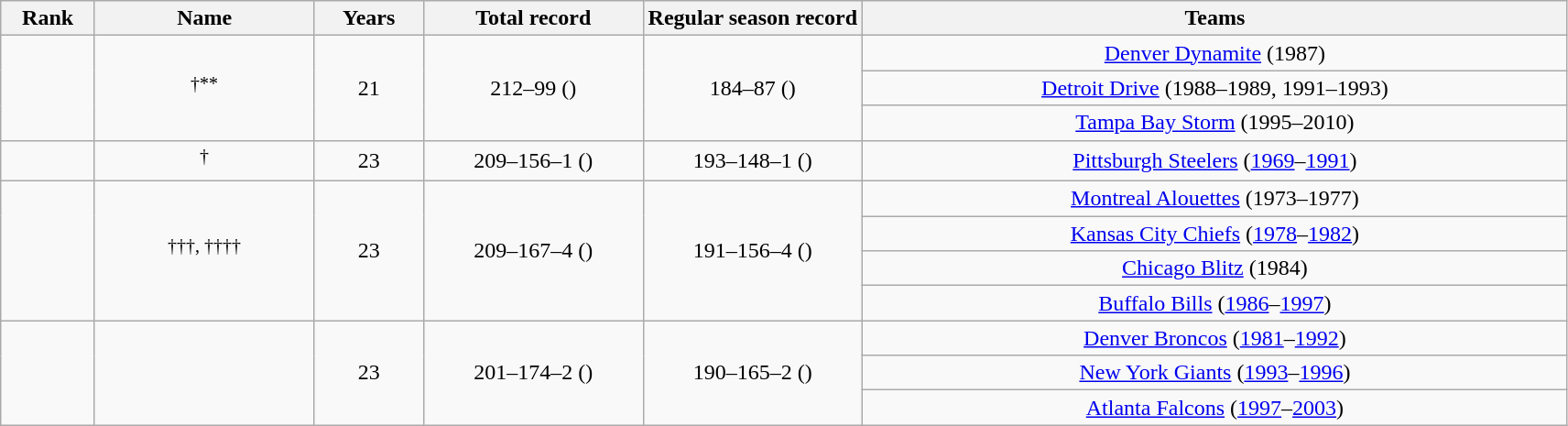<table class="wikitable sortable">
<tr>
<th bgcolor="#DDDDFF" width="6%">Rank</th>
<th bgcolor="#DDDDFF" width="14%">Name</th>
<th bgcolor="#DDDDFF" width="7%">Years</th>
<th bgcolor="#DDDDFF" width="14%">Total record</th>
<th bgcolor="#DDDDFF" width="14%">Regular season record</th>
<th bgcolor="#DDDDFF" width="45%">Teams</th>
</tr>
<tr align="center">
<td rowspan="3"></td>
<td rowspan="3"><sup>†**</sup></td>
<td rowspan="3">21</td>
<td rowspan="3">212–99 ()</td>
<td rowspan="3">184–87 ()</td>
<td><a href='#'>Denver Dynamite</a> (1987)</td>
</tr>
<tr align="center">
<td><a href='#'>Detroit Drive</a> (1988–1989, 1991–1993)</td>
</tr>
<tr align="center">
<td><a href='#'>Tampa Bay Storm</a> (1995–2010)</td>
</tr>
<tr align="center">
<td></td>
<td><sup>†</sup></td>
<td>23</td>
<td>209–156–1 ()</td>
<td>193–148–1 ()</td>
<td><a href='#'>Pittsburgh Steelers</a> (<a href='#'>1969</a>–<a href='#'>1991</a>)</td>
</tr>
<tr align="center">
<td rowspan="4"></td>
<td rowspan="4"><sup>†††, ††††</sup></td>
<td rowspan="4">23</td>
<td rowspan="4">209–167–4 ()</td>
<td rowspan="4">191–156–4 ()</td>
<td><a href='#'>Montreal Alouettes</a> (1973–1977)</td>
</tr>
<tr align="center">
<td><a href='#'>Kansas City Chiefs</a> (<a href='#'>1978</a>–<a href='#'>1982</a>)</td>
</tr>
<tr align="center">
<td><a href='#'>Chicago Blitz</a> (1984)</td>
</tr>
<tr align="center">
<td><a href='#'>Buffalo Bills</a> (<a href='#'>1986</a>–<a href='#'>1997</a>)</td>
</tr>
<tr align="center">
<td rowspan="3"></td>
<td rowspan="3"></td>
<td rowspan="3">23</td>
<td rowspan="3">201–174–2 ()</td>
<td rowspan="3">190–165–2 ()</td>
<td><a href='#'>Denver Broncos</a> (<a href='#'>1981</a>–<a href='#'>1992</a>)</td>
</tr>
<tr align="center">
<td><a href='#'>New York Giants</a> (<a href='#'>1993</a>–<a href='#'>1996</a>)</td>
</tr>
<tr align="center">
<td><a href='#'>Atlanta Falcons</a> (<a href='#'>1997</a>–<a href='#'>2003</a>)</td>
</tr>
</table>
